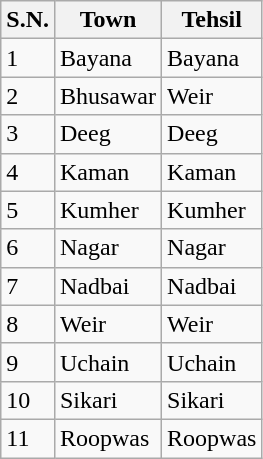<table class="wikitable">
<tr>
<th>S.N.</th>
<th>Town</th>
<th>Tehsil</th>
</tr>
<tr>
<td>1</td>
<td>Bayana</td>
<td>Bayana</td>
</tr>
<tr>
<td>2</td>
<td>Bhusawar</td>
<td>Weir</td>
</tr>
<tr>
<td>3</td>
<td>Deeg</td>
<td>Deeg</td>
</tr>
<tr>
<td>4</td>
<td>Kaman</td>
<td>Kaman</td>
</tr>
<tr>
<td>5</td>
<td>Kumher</td>
<td>Kumher</td>
</tr>
<tr>
<td>6</td>
<td>Nagar</td>
<td>Nagar</td>
</tr>
<tr>
<td>7</td>
<td>Nadbai</td>
<td>Nadbai</td>
</tr>
<tr>
<td>8</td>
<td>Weir</td>
<td>Weir</td>
</tr>
<tr>
<td>9</td>
<td>Uchain</td>
<td>Uchain</td>
</tr>
<tr>
<td>10</td>
<td>Sikari</td>
<td>Sikari</td>
</tr>
<tr>
<td>11</td>
<td>Roopwas</td>
<td>Roopwas</td>
</tr>
</table>
